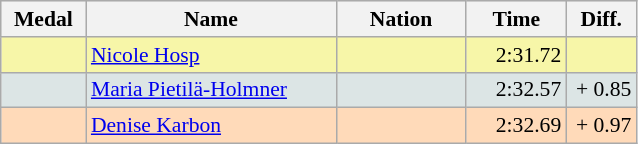<table class=wikitable style="border:1px solid #AAAAAA;font-size:90%">
<tr bgcolor="#E4E4E4">
<th width=50>Medal</th>
<th width=160>Name</th>
<th width=80>Nation</th>
<th width=60>Time</th>
<th width=40>Diff.</th>
</tr>
<tr bgcolor="#F7F6A8">
<td align="center"></td>
<td><a href='#'>Nicole Hosp</a></td>
<td align="center"></td>
<td align="right">2:31.72</td>
<td align="right"></td>
</tr>
<tr bgcolor="#DCE5E5">
<td align="center"></td>
<td><a href='#'>Maria Pietilä-Holmner</a></td>
<td align="center"></td>
<td align="right">2:32.57</td>
<td align="right">+ 0.85</td>
</tr>
<tr bgcolor="#FFDAB9">
<td align="center"></td>
<td><a href='#'>Denise Karbon</a></td>
<td align="center"></td>
<td align="right">2:32.69</td>
<td align="right">+ 0.97</td>
</tr>
</table>
